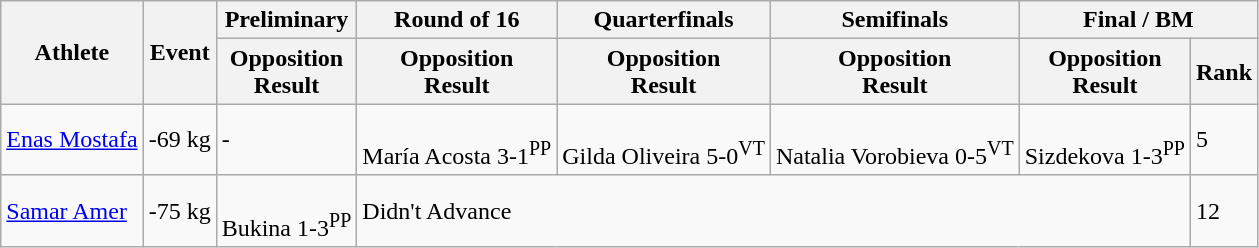<table class="wikitable">
<tr>
<th rowspan="2">Athlete</th>
<th rowspan="2">Event</th>
<th>Preliminary</th>
<th>Round of 16</th>
<th>Quarterfinals</th>
<th>Semifinals</th>
<th colspan="2">Final / <abbr>BM</abbr></th>
</tr>
<tr>
<th>Opposition<br>Result</th>
<th>Opposition<br>Result</th>
<th>Opposition<br>Result</th>
<th>Opposition<br>Result</th>
<th>Opposition<br>Result</th>
<th>Rank</th>
</tr>
<tr>
<td><a href='#'>Enas Mostafa</a></td>
<td>-69 kg</td>
<td>-</td>
<td><br>María Acosta
3-1<sup>PP</sup></td>
<td><br>Gilda Oliveira
5-0<sup>VT</sup></td>
<td><br>Natalia Vorobieva
0-5<sup>VT</sup></td>
<td><br>Sizdekova
1-3<sup>PP</sup></td>
<td>5</td>
</tr>
<tr>
<td><a href='#'>Samar Amer</a></td>
<td>-75 kg</td>
<td><br>Bukina
1-3<sup>PP</sup></td>
<td colspan="4">Didn't Advance</td>
<td>12</td>
</tr>
</table>
